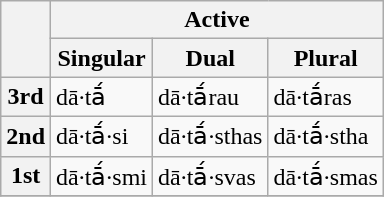<table class="wikitable" border="1">
<tr>
<th rowspan="2"></th>
<th colspan="3">Active</th>
</tr>
<tr>
<th>Singular</th>
<th>Dual</th>
<th>Plural</th>
</tr>
<tr>
<th>3rd</th>
<td>dā·tā́</td>
<td>dā·tā́rau</td>
<td>dā·tā́ras</td>
</tr>
<tr>
<th>2nd</th>
<td>dā·tā́·si</td>
<td>dā·tā́·sthas</td>
<td>dā·tā́·stha</td>
</tr>
<tr>
<th>1st</th>
<td>dā·tā́·smi</td>
<td>dā·tā́·svas</td>
<td>dā·tā́·smas</td>
</tr>
<tr>
</tr>
</table>
